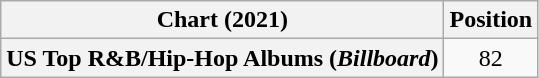<table class="wikitable plainrowheaders" style="text-align:center">
<tr>
<th scope="col">Chart (2021)</th>
<th scope="col">Position</th>
</tr>
<tr>
<th scope="row">US Top R&B/Hip-Hop Albums (<em>Billboard</em>)</th>
<td>82</td>
</tr>
</table>
